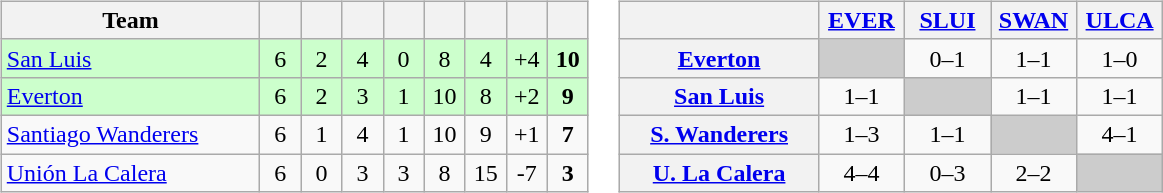<table>
<tr>
<td><br><table class="wikitable" style="text-align: center;">
<tr>
<th width=165>Team</th>
<th width=20></th>
<th width=20></th>
<th width=20></th>
<th width=20></th>
<th width=20></th>
<th width=20></th>
<th width=20></th>
<th width=20></th>
</tr>
<tr align=center bgcolor=CCFFCC>
<td align=left><a href='#'>San Luis</a></td>
<td>6</td>
<td>2</td>
<td>4</td>
<td>0</td>
<td>8</td>
<td>4</td>
<td>+4</td>
<td><strong>10</strong></td>
</tr>
<tr align=center bgcolor=CCFFCC>
<td align=left><a href='#'>Everton</a></td>
<td>6</td>
<td>2</td>
<td>3</td>
<td>1</td>
<td>10</td>
<td>8</td>
<td>+2</td>
<td><strong>9</strong></td>
</tr>
<tr align=center>
<td align=left><a href='#'>Santiago Wanderers</a></td>
<td>6</td>
<td>1</td>
<td>4</td>
<td>1</td>
<td>10</td>
<td>9</td>
<td>+1</td>
<td><strong>7</strong></td>
</tr>
<tr align=center>
<td align=left><a href='#'>Unión La Calera</a></td>
<td>6</td>
<td>0</td>
<td>3</td>
<td>3</td>
<td>8</td>
<td>15</td>
<td>-7</td>
<td><strong>3</strong></td>
</tr>
</table>
</td>
<td><br><table class="wikitable" style="text-align:center">
<tr>
<th width="125"> </th>
<th width="50"><a href='#'>EVER</a></th>
<th width="50"><a href='#'>SLUI</a></th>
<th width="50"><a href='#'>SWAN</a></th>
<th width="50"><a href='#'>ULCA</a></th>
</tr>
<tr>
<th><a href='#'>Everton</a></th>
<td bgcolor="#CCCCCC"></td>
<td>0–1</td>
<td>1–1</td>
<td>1–0</td>
</tr>
<tr>
<th><a href='#'>San Luis</a></th>
<td>1–1</td>
<td bgcolor="#CCCCCC"></td>
<td>1–1</td>
<td>1–1</td>
</tr>
<tr>
<th><a href='#'>S. Wanderers</a></th>
<td>1–3</td>
<td>1–1</td>
<td bgcolor="#CCCCCC"></td>
<td>4–1</td>
</tr>
<tr>
<th><a href='#'>U. La Calera</a></th>
<td>4–4</td>
<td>0–3</td>
<td>2–2</td>
<td bgcolor="#CCCCCC"></td>
</tr>
</table>
</td>
</tr>
</table>
